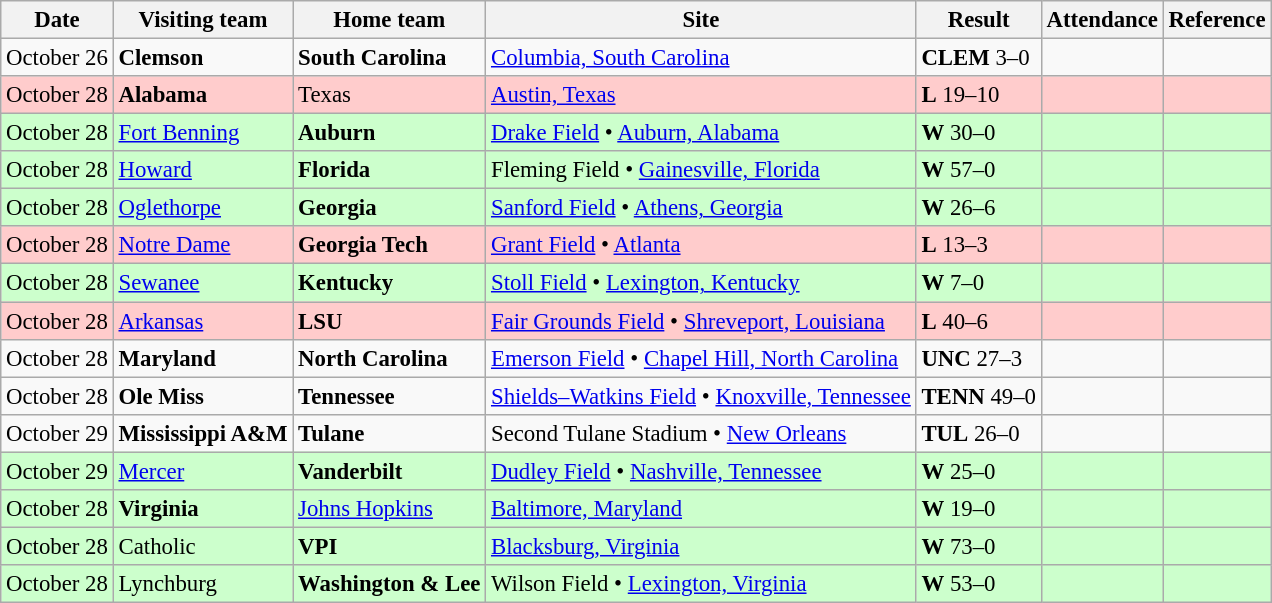<table class="wikitable" style="font-size:95%;">
<tr>
<th>Date</th>
<th>Visiting team</th>
<th>Home team</th>
<th>Site</th>
<th>Result</th>
<th>Attendance</th>
<th class="unsortable">Reference</th>
</tr>
<tr bgcolor=>
<td>October 26</td>
<td><strong>Clemson</strong></td>
<td><strong>South Carolina</strong></td>
<td><a href='#'>Columbia, South Carolina</a></td>
<td><strong>CLEM</strong> 3–0</td>
<td></td>
<td></td>
</tr>
<tr bgcolor=ffcccc>
<td>October 28</td>
<td><strong>Alabama</strong></td>
<td>Texas</td>
<td><a href='#'>Austin, Texas</a></td>
<td><strong>L</strong> 19–10</td>
<td></td>
<td></td>
</tr>
<tr bgcolor=ccffcc>
<td>October 28</td>
<td><a href='#'>Fort Benning</a></td>
<td><strong>Auburn</strong></td>
<td><a href='#'>Drake Field</a> • <a href='#'>Auburn, Alabama</a></td>
<td><strong>W</strong> 30–0</td>
<td></td>
<td></td>
</tr>
<tr bgcolor=ccffcc>
<td>October 28</td>
<td><a href='#'>Howard</a></td>
<td><strong>Florida</strong></td>
<td>Fleming Field • <a href='#'>Gainesville, Florida</a></td>
<td><strong>W</strong> 57–0</td>
<td></td>
<td></td>
</tr>
<tr bgcolor=ccffcc>
<td>October 28</td>
<td><a href='#'>Oglethorpe</a></td>
<td><strong>Georgia</strong></td>
<td><a href='#'>Sanford Field</a> • <a href='#'>Athens, Georgia</a></td>
<td><strong>W</strong> 26–6</td>
<td></td>
<td></td>
</tr>
<tr bgcolor=ffcccc>
<td>October 28</td>
<td><a href='#'>Notre Dame</a></td>
<td><strong>Georgia Tech</strong></td>
<td><a href='#'>Grant Field</a> • <a href='#'>Atlanta</a></td>
<td><strong>L</strong> 13–3</td>
<td></td>
<td></td>
</tr>
<tr bgcolor=ccffcc>
<td>October 28</td>
<td><a href='#'>Sewanee</a></td>
<td><strong>Kentucky</strong></td>
<td><a href='#'>Stoll Field</a> • <a href='#'>Lexington, Kentucky</a></td>
<td><strong>W</strong> 7–0</td>
<td></td>
<td></td>
</tr>
<tr bgcolor=ffcccc>
<td>October 28</td>
<td><a href='#'>Arkansas</a></td>
<td><strong>LSU</strong></td>
<td><a href='#'>Fair Grounds Field</a> • <a href='#'>Shreveport, Louisiana</a></td>
<td><strong>L</strong> 40–6</td>
<td></td>
<td></td>
</tr>
<tr bgcolor=>
<td>October 28</td>
<td><strong>Maryland</strong></td>
<td><strong>North Carolina</strong></td>
<td><a href='#'>Emerson Field</a> • <a href='#'>Chapel Hill, North Carolina</a></td>
<td><strong>UNC</strong> 27–3</td>
<td></td>
<td></td>
</tr>
<tr bgcolor=>
<td>October 28</td>
<td><strong>Ole Miss</strong></td>
<td><strong>Tennessee</strong></td>
<td><a href='#'>Shields–Watkins Field</a> • <a href='#'>Knoxville, Tennessee</a></td>
<td><strong>TENN</strong> 49–0</td>
<td></td>
<td></td>
</tr>
<tr bgcolor=>
<td>October 29</td>
<td><strong>Mississippi A&M</strong></td>
<td><strong>Tulane</strong></td>
<td>Second Tulane Stadium • <a href='#'>New Orleans</a></td>
<td><strong>TUL</strong> 26–0</td>
<td></td>
<td></td>
</tr>
<tr bgcolor=ccffcc>
<td>October 29</td>
<td><a href='#'>Mercer</a></td>
<td><strong>Vanderbilt</strong></td>
<td><a href='#'>Dudley Field</a> • <a href='#'>Nashville, Tennessee</a></td>
<td><strong>W</strong> 25–0</td>
<td></td>
<td></td>
</tr>
<tr bgcolor=ccffcc>
<td>October 28</td>
<td><strong>Virginia</strong></td>
<td><a href='#'>Johns Hopkins</a></td>
<td><a href='#'>Baltimore, Maryland</a></td>
<td><strong>W</strong> 19–0</td>
<td></td>
<td></td>
</tr>
<tr bgcolor=ccffcc>
<td>October 28</td>
<td>Catholic</td>
<td><strong>VPI</strong></td>
<td><a href='#'>Blacksburg, Virginia</a></td>
<td><strong>W</strong> 73–0</td>
<td></td>
<td></td>
</tr>
<tr bgcolor=ccffcc>
<td>October 28</td>
<td>Lynchburg</td>
<td><strong>Washington & Lee</strong></td>
<td>Wilson Field • <a href='#'>Lexington, Virginia</a></td>
<td><strong>W</strong> 53–0</td>
<td></td>
<td></td>
</tr>
</table>
